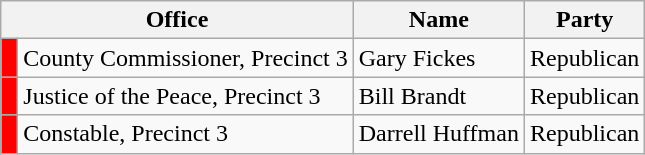<table class="wikitable">
<tr>
<th colspan="2">Office</th>
<th>Name</th>
<th>Party</th>
</tr>
<tr>
<td bgcolor="red"> </td>
<td>County Commissioner, Precinct 3</td>
<td>Gary Fickes</td>
<td>Republican</td>
</tr>
<tr>
<td bgcolor="red"> </td>
<td>Justice of the Peace, Precinct 3</td>
<td>Bill Brandt</td>
<td>Republican</td>
</tr>
<tr>
<td bgcolor="red"> </td>
<td>Constable, Precinct 3</td>
<td>Darrell Huffman</td>
<td>Republican</td>
</tr>
</table>
